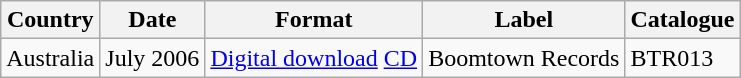<table class="wikitable">
<tr>
<th>Country</th>
<th>Date</th>
<th>Format</th>
<th>Label</th>
<th>Catalogue</th>
</tr>
<tr>
<td>Australia</td>
<td>July 2006</td>
<td><a href='#'>Digital download</a> <a href='#'>CD</a></td>
<td>Boomtown Records</td>
<td>BTR013</td>
</tr>
</table>
